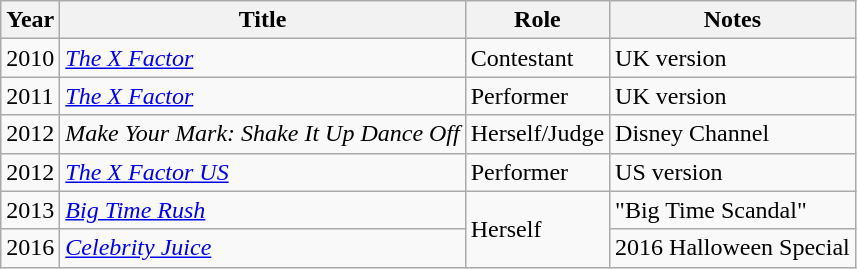<table class="wikitable sortable">
<tr>
<th>Year</th>
<th>Title</th>
<th>Role</th>
<th class="unsortable">Notes</th>
</tr>
<tr>
<td>2010</td>
<td><em><a href='#'>The X Factor</a></em></td>
<td>Contestant</td>
<td>UK version</td>
</tr>
<tr>
<td>2011</td>
<td><em><a href='#'>The X Factor</a></em></td>
<td>Performer</td>
<td>UK version</td>
</tr>
<tr>
<td>2012</td>
<td><em>Make Your Mark: Shake It Up Dance Off</em></td>
<td>Herself/Judge</td>
<td>Disney Channel</td>
</tr>
<tr>
<td>2012</td>
<td><em><a href='#'>The X Factor US</a></em></td>
<td>Performer</td>
<td>US version</td>
</tr>
<tr>
<td>2013</td>
<td><em><a href='#'>Big Time Rush</a></em></td>
<td rowspan="2">Herself</td>
<td>"Big Time Scandal"</td>
</tr>
<tr>
<td>2016</td>
<td><em><a href='#'>Celebrity Juice</a></em></td>
<td>2016 Halloween Special</td>
</tr>
</table>
